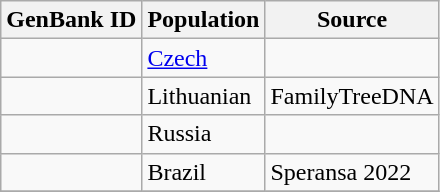<table class="wikitable sortable">
<tr>
<th scope="col">GenBank ID</th>
<th scope="col">Population</th>
<th scope="col">Source</th>
</tr>
<tr>
<td></td>
<td><a href='#'>Czech</a></td>
<td></td>
</tr>
<tr>
<td></td>
<td>Lithuanian</td>
<td>FamilyTreeDNA</td>
</tr>
<tr>
<td></td>
<td>Russia</td>
<td></td>
</tr>
<tr>
<td></td>
<td>Brazil</td>
<td>Speransa 2022</td>
</tr>
<tr>
</tr>
</table>
